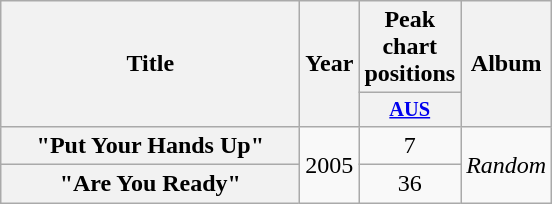<table class="wikitable plainrowheaders" style="text-align:center;" border="1">
<tr>
<th scope="col" rowspan="2" style="width:12em;">Title</th>
<th scope="col" rowspan="2">Year</th>
<th scope="col" colspan="1">Peak chart positions</th>
<th scope="col" rowspan="2">Album</th>
</tr>
<tr>
<th scope="col" style="width:3em; font-size:85%"><a href='#'>AUS</a><br></th>
</tr>
<tr>
<th scope="row">"Put Your Hands Up"</th>
<td rowspan="2">2005</td>
<td>7</td>
<td rowspan="2"><em>Random</em></td>
</tr>
<tr>
<th scope="row">"Are You Ready"</th>
<td>36</td>
</tr>
</table>
